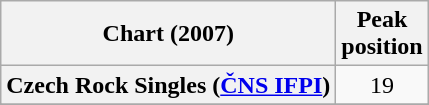<table class="wikitable sortable plainrowheaders" style="text-align:center;">
<tr>
<th scope="col">Chart (2007)</th>
<th scope="col">Peak<br>position</th>
</tr>
<tr>
<th scope="row">Czech Rock Singles (<a href='#'>ČNS IFPI</a>)</th>
<td>19</td>
</tr>
<tr>
</tr>
<tr>
</tr>
</table>
